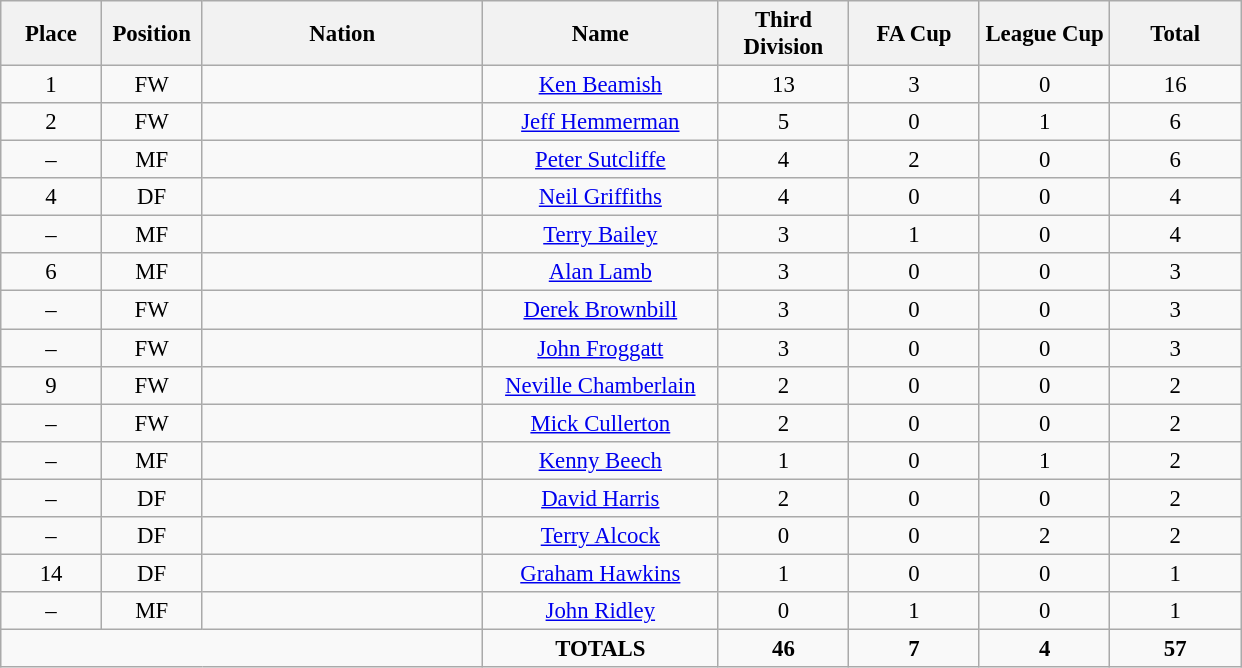<table class="wikitable" style="font-size: 95%; text-align: center;">
<tr>
<th width=60>Place</th>
<th width=60>Position</th>
<th width=180>Nation</th>
<th width=150>Name</th>
<th width=80>Third Division</th>
<th width=80>FA Cup</th>
<th width=80>League Cup</th>
<th width=80>Total</th>
</tr>
<tr>
<td>1</td>
<td>FW</td>
<td></td>
<td><a href='#'>Ken Beamish</a></td>
<td>13</td>
<td>3</td>
<td>0</td>
<td>16</td>
</tr>
<tr>
<td>2</td>
<td>FW</td>
<td></td>
<td><a href='#'>Jeff Hemmerman</a></td>
<td>5</td>
<td>0</td>
<td>1</td>
<td>6</td>
</tr>
<tr>
<td>–</td>
<td>MF</td>
<td></td>
<td><a href='#'>Peter Sutcliffe</a></td>
<td>4</td>
<td>2</td>
<td>0</td>
<td>6</td>
</tr>
<tr>
<td>4</td>
<td>DF</td>
<td></td>
<td><a href='#'>Neil Griffiths</a></td>
<td>4</td>
<td>0</td>
<td>0</td>
<td>4</td>
</tr>
<tr>
<td>–</td>
<td>MF</td>
<td></td>
<td><a href='#'>Terry Bailey</a></td>
<td>3</td>
<td>1</td>
<td>0</td>
<td>4</td>
</tr>
<tr>
<td>6</td>
<td>MF</td>
<td></td>
<td><a href='#'>Alan Lamb</a></td>
<td>3</td>
<td>0</td>
<td>0</td>
<td>3</td>
</tr>
<tr>
<td>–</td>
<td>FW</td>
<td></td>
<td><a href='#'>Derek Brownbill</a></td>
<td>3</td>
<td>0</td>
<td>0</td>
<td>3</td>
</tr>
<tr>
<td>–</td>
<td>FW</td>
<td></td>
<td><a href='#'>John Froggatt</a></td>
<td>3</td>
<td>0</td>
<td>0</td>
<td>3</td>
</tr>
<tr>
<td>9</td>
<td>FW</td>
<td></td>
<td><a href='#'>Neville Chamberlain</a></td>
<td>2</td>
<td>0</td>
<td>0</td>
<td>2</td>
</tr>
<tr>
<td>–</td>
<td>FW</td>
<td></td>
<td><a href='#'>Mick Cullerton</a></td>
<td>2</td>
<td>0</td>
<td>0</td>
<td>2</td>
</tr>
<tr>
<td>–</td>
<td>MF</td>
<td></td>
<td><a href='#'>Kenny Beech</a></td>
<td>1</td>
<td>0</td>
<td>1</td>
<td>2</td>
</tr>
<tr>
<td>–</td>
<td>DF</td>
<td></td>
<td><a href='#'>David Harris</a></td>
<td>2</td>
<td>0</td>
<td>0</td>
<td>2</td>
</tr>
<tr>
<td>–</td>
<td>DF</td>
<td></td>
<td><a href='#'>Terry Alcock</a></td>
<td>0</td>
<td>0</td>
<td>2</td>
<td>2</td>
</tr>
<tr>
<td>14</td>
<td>DF</td>
<td></td>
<td><a href='#'>Graham Hawkins</a></td>
<td>1</td>
<td>0</td>
<td>0</td>
<td>1</td>
</tr>
<tr>
<td>–</td>
<td>MF</td>
<td></td>
<td><a href='#'>John Ridley</a></td>
<td>0</td>
<td>1</td>
<td>0</td>
<td>1</td>
</tr>
<tr>
<td colspan="3"></td>
<td><strong>TOTALS</strong></td>
<td><strong>46</strong></td>
<td><strong>7</strong></td>
<td><strong>4</strong></td>
<td><strong>57</strong></td>
</tr>
</table>
